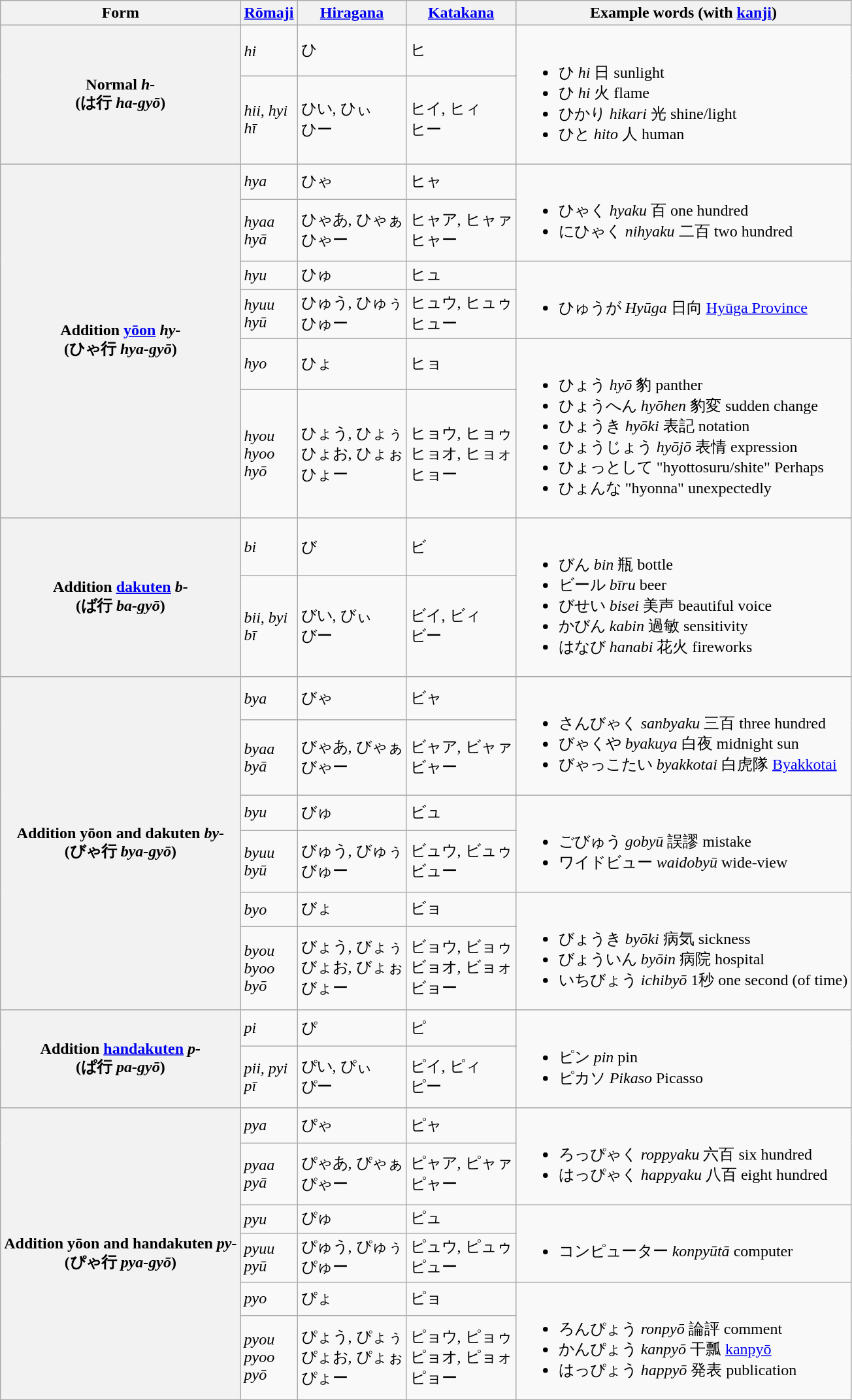<table class="wikitable">
<tr>
<th>Form</th>
<th><a href='#'>Rōmaji</a></th>
<th><a href='#'>Hiragana</a></th>
<th><a href='#'>Katakana</a></th>
<th>Example words (with <a href='#'>kanji</a>)</th>
</tr>
<tr>
<th rowspan="2">Normal <em>h-</em><br>(は行 <em>ha-gyō</em>)</th>
<td><em>hi</em></td>
<td>ひ</td>
<td>ヒ</td>
<td rowspan="2"><br><ul><li>ひ <em>hi</em> 日 sunlight</li><li>ひ <em>hi</em> 火 flame</li><li>ひかり <em>hikari</em> 光 shine/light</li><li>ひと <em>hito</em> 人 human</li></ul></td>
</tr>
<tr>
<td><em>hii, hyi</em><br><em>hī</em></td>
<td>ひい, ひぃ<br>ひー</td>
<td>ヒイ, ヒィ<br>ヒー</td>
</tr>
<tr>
<th rowspan="6">Addition <a href='#'>yōon</a> <em>hy-</em><br>(ひゃ行 <em>hya-gyō</em>)</th>
<td><em>hya</em></td>
<td>ひゃ</td>
<td>ヒャ</td>
<td rowspan="2"><br><ul><li>ひゃく <em>hyaku</em> 百 one hundred</li><li>にひゃく <em>nihyaku</em> 二百 two hundred</li></ul></td>
</tr>
<tr>
<td><em>hyaa</em><br><em>hyā</em></td>
<td>ひゃあ, ひゃぁ<br>ひゃー</td>
<td>ヒャア, ヒャァ<br>ヒャー</td>
</tr>
<tr>
<td><em>hyu</em></td>
<td>ひゅ</td>
<td>ヒュ</td>
<td rowspan="2"><br><ul><li>ひゅうが <em>Hyūga</em> 日向 <a href='#'>Hyūga Province</a></li></ul></td>
</tr>
<tr>
<td><em>hyuu</em><br><em>hyū</em></td>
<td>ひゅう, ひゅぅ<br>ひゅー</td>
<td>ヒュウ, ヒュゥ<br>ヒュー</td>
</tr>
<tr>
<td><em>hyo</em></td>
<td>ひょ</td>
<td>ヒョ</td>
<td rowspan="2"><br><ul><li>ひょう <em>hyō</em> 豹 panther</li><li>ひょうへん <em>hyōhen</em> 豹変 sudden change</li><li>ひょうき <em>hyōki</em> 表記 notation</li><li>ひょうじょう <em>hyōjō</em> 表情 expression</li><li>ひょっとして "hyottosuru/shite" Perhaps</li><li>ひょんな "hyonna" unexpectedly</li></ul></td>
</tr>
<tr>
<td><em>hyou</em><br><em>hyoo</em><br><em>hyō</em></td>
<td>ひょう, ひょぅ<br>ひょお, ひょぉ<br>ひょー</td>
<td>ヒョウ, ヒョゥ<br>ヒョオ, ヒョォ<br>ヒョー</td>
</tr>
<tr>
<th rowspan="2">Addition <a href='#'>dakuten</a> <em>b-</em><br>(ば行 <em>ba-gyō</em>)</th>
<td><em>bi</em></td>
<td>び</td>
<td>ビ</td>
<td rowspan="2"><br><ul><li>びん <em>bin</em> 瓶 bottle</li><li>ビール <em>bīru</em> beer</li><li>びせい <em>bisei</em> 美声 beautiful voice</li><li>かびん <em>kabin</em> 過敏 sensitivity</li><li>はなび <em>hanabi</em> 花火 fireworks</li></ul></td>
</tr>
<tr>
<td><em>bii, byi</em><br><em>bī</em></td>
<td>びい, びぃ<br>びー</td>
<td>ビイ, ビィ<br>ビー</td>
</tr>
<tr>
<th rowspan="6">Addition yōon and dakuten <em>by-</em><br>(びゃ行 <em>bya-gyō</em>)</th>
<td><em>bya</em></td>
<td>びゃ</td>
<td>ビャ</td>
<td rowspan="2"><br><ul><li>さんびゃく <em>sanbyaku</em> 三百 three hundred</li><li>びゃくや <em>byakuya</em> 白夜 midnight sun</li><li>びゃっこたい <em>byakkotai</em> 白虎隊 <a href='#'>Byakkotai</a></li></ul></td>
</tr>
<tr>
<td><em>byaa</em><br><em>byā</em></td>
<td>びゃあ, びゃぁ<br>びゃー</td>
<td>ビャア, ビャァ<br>ビャー</td>
</tr>
<tr>
<td><em>byu</em></td>
<td>びゅ</td>
<td>ビュ</td>
<td rowspan="2"><br><ul><li>ごびゅう <em>gobyū</em> 誤謬 mistake</li><li>ワイドビュー <em>waidobyū</em> wide-view</li></ul></td>
</tr>
<tr>
<td><em>byuu</em><br><em>byū</em></td>
<td>びゅう, びゅぅ<br>びゅー</td>
<td>ビュウ, ビュゥ<br>ビュー</td>
</tr>
<tr>
<td><em>byo</em></td>
<td>びょ</td>
<td>ビョ</td>
<td rowspan="2"><br><ul><li>びょうき <em>byōki</em> 病気 sickness</li><li>びょういん <em>byōin</em> 病院 hospital</li><li>いちびょう <em>ichibyō</em> 1秒 one second (of time)</li></ul></td>
</tr>
<tr>
<td><em>byou</em><br><em>byoo</em><br><em>byō</em></td>
<td>びょう, びょぅ<br>びょお, びょぉ<br>びょー</td>
<td>ビョウ, ビョゥ<br>ビョオ, ビョォ<br>ビョー</td>
</tr>
<tr>
<th rowspan="2">Addition <a href='#'>handakuten</a> <em>p-</em><br>(ぱ行 <em>pa-gyō</em>)</th>
<td><em>pi</em></td>
<td>ぴ</td>
<td>ピ</td>
<td rowspan="2"><br><ul><li>ピン <em>pin</em> pin</li><li>ピカソ <em>Pikaso</em> Picasso</li></ul></td>
</tr>
<tr>
<td><em>pii, pyi</em><br><em>pī</em></td>
<td>ぴい, ぴぃ<br>ぴー</td>
<td>ピイ, ピィ<br>ピー</td>
</tr>
<tr>
<th rowspan="6">Addition yōon and handakuten <em>py-</em><br>(ぴゃ行 <em>pya-gyō</em>)</th>
<td><em>pya</em></td>
<td>ぴゃ</td>
<td>ピャ</td>
<td rowspan="2"><br><ul><li>ろっぴゃく <em>roppyaku</em> 六百 six hundred</li><li>はっぴゃく <em>happyaku</em> 八百 eight hundred</li></ul></td>
</tr>
<tr>
<td><em>pyaa</em><br><em>pyā</em></td>
<td>ぴゃあ, ぴゃぁ<br>ぴゃー</td>
<td>ピャア, ピャァ<br>ピャー</td>
</tr>
<tr>
<td><em>pyu</em></td>
<td>ぴゅ</td>
<td>ピュ</td>
<td rowspan="2"><br><ul><li>コンピューター <em>konpyūtā</em> computer</li></ul></td>
</tr>
<tr>
<td><em>pyuu</em><br><em>pyū</em></td>
<td>ぴゅう, ぴゅぅ<br>ぴゅー</td>
<td>ピュウ, ピュゥ<br>ピュー</td>
</tr>
<tr>
<td><em>pyo</em></td>
<td>ぴょ</td>
<td>ピョ</td>
<td rowspan="2"><br><ul><li>ろんぴょう <em>ronpyō</em> 論評 comment</li><li>かんぴょう <em>kanpyō</em> 干瓢 <a href='#'>kanpyō</a></li><li>はっぴょう <em>happyō</em> 発表 publication</li></ul></td>
</tr>
<tr>
<td><em>pyou</em><br><em>pyoo</em><br><em>pyō</em></td>
<td>ぴょう, ぴょぅ<br>ぴょお, ぴょぉ<br>ぴょー</td>
<td>ピョウ, ピョゥ<br>ピョオ, ピョォ<br>ピョー</td>
</tr>
</table>
